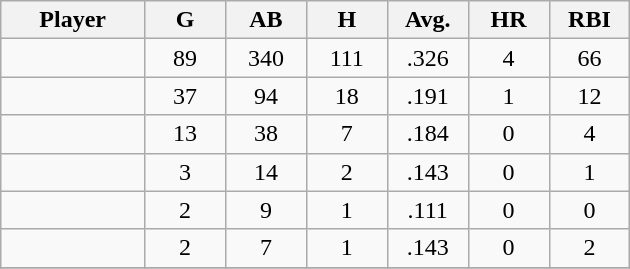<table class="wikitable sortable">
<tr>
<th bgcolor="#DDDDFF" width="16%">Player</th>
<th bgcolor="#DDDDFF" width="9%">G</th>
<th bgcolor="#DDDDFF" width="9%">AB</th>
<th bgcolor="#DDDDFF" width="9%">H</th>
<th bgcolor="#DDDDFF" width="9%">Avg.</th>
<th bgcolor="#DDDDFF" width="9%">HR</th>
<th bgcolor="#DDDDFF" width="9%">RBI</th>
</tr>
<tr align="center">
<td></td>
<td>89</td>
<td>340</td>
<td>111</td>
<td>.326</td>
<td>4</td>
<td>66</td>
</tr>
<tr align="center">
<td></td>
<td>37</td>
<td>94</td>
<td>18</td>
<td>.191</td>
<td>1</td>
<td>12</td>
</tr>
<tr align="center">
<td></td>
<td>13</td>
<td>38</td>
<td>7</td>
<td>.184</td>
<td>0</td>
<td>4</td>
</tr>
<tr align="center">
<td></td>
<td>3</td>
<td>14</td>
<td>2</td>
<td>.143</td>
<td>0</td>
<td>1</td>
</tr>
<tr align="center">
<td></td>
<td>2</td>
<td>9</td>
<td>1</td>
<td>.111</td>
<td>0</td>
<td>0</td>
</tr>
<tr align=center>
<td></td>
<td>2</td>
<td>7</td>
<td>1</td>
<td>.143</td>
<td>0</td>
<td>2</td>
</tr>
<tr align="center">
</tr>
</table>
